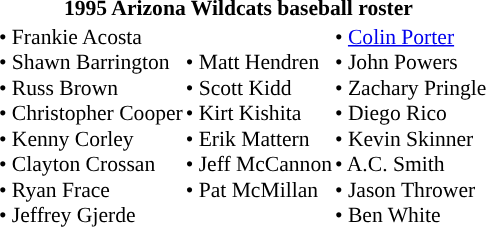<table class="toccolours" style="border-collapse:collapse; font-size:90%;">
<tr>
<th colspan="9">1995 Arizona Wildcats baseball roster</th>
</tr>
<tr>
<td width="03"> </td>
<td valign="top"></td>
<td>• Frankie Acosta<br>• Shawn Barrington<br>• Russ Brown<br>• Christopher Cooper<br>• Kenny Corley<br>• Clayton Crossan<br>• Ryan Frace<br>• Jeffrey Gjerde</td>
<td>• Matt Hendren<br>• Scott Kidd<br>• Kirt Kishita<br>• Erik Mattern<br>• Jeff McCannon<br>• Pat McMillan</td>
<td>• <a href='#'>Colin Porter</a><br>• John Powers<br>• Zachary Pringle<br>• Diego Rico<br>• Kevin Skinner<br>• A.C. Smith<br>• Jason Thrower<br>• Ben White</td>
<td></td>
</tr>
</table>
